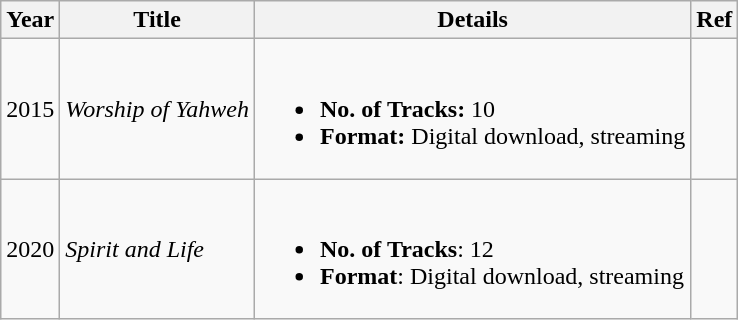<table class="wikitable">
<tr>
<th>Year</th>
<th>Title</th>
<th>Details</th>
<th>Ref</th>
</tr>
<tr>
<td>2015</td>
<td><em>Worship of Yahweh</em></td>
<td><br><ul><li><strong>No. of Tracks:</strong> 10</li><li><strong>Format:</strong> Digital download, streaming</li></ul></td>
<td></td>
</tr>
<tr>
<td>2020</td>
<td><em>Spirit and Life</em></td>
<td><br><ul><li><strong>No. of Tracks</strong>: 12</li><li><strong>Format</strong>: Digital download, streaming</li></ul></td>
<td></td>
</tr>
</table>
